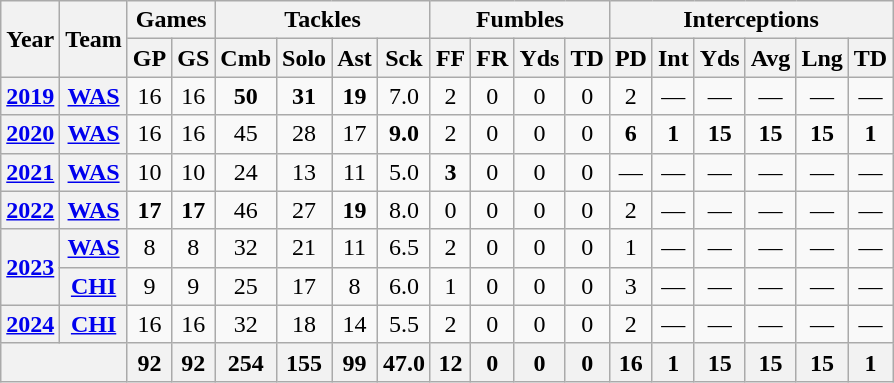<table class="wikitable" style="text-align:center;">
<tr>
<th rowspan="2">Year</th>
<th rowspan="2">Team</th>
<th colspan="2">Games</th>
<th colspan="4">Tackles</th>
<th colspan="4">Fumbles</th>
<th colspan="6">Interceptions</th>
</tr>
<tr>
<th>GP</th>
<th>GS</th>
<th>Cmb</th>
<th>Solo</th>
<th>Ast</th>
<th>Sck</th>
<th>FF</th>
<th>FR</th>
<th>Yds</th>
<th>TD</th>
<th>PD</th>
<th>Int</th>
<th>Yds</th>
<th>Avg</th>
<th>Lng</th>
<th>TD</th>
</tr>
<tr>
<th><a href='#'>2019</a></th>
<th><a href='#'>WAS</a></th>
<td>16</td>
<td>16</td>
<td><strong>50</strong></td>
<td><strong>31</strong></td>
<td><strong>19</strong></td>
<td>7.0</td>
<td>2</td>
<td>0</td>
<td>0</td>
<td>0</td>
<td>2</td>
<td>—</td>
<td>—</td>
<td>—</td>
<td>—</td>
<td>—</td>
</tr>
<tr>
<th><a href='#'>2020</a></th>
<th><a href='#'>WAS</a></th>
<td>16</td>
<td>16</td>
<td>45</td>
<td>28</td>
<td>17</td>
<td><strong>9.0</strong></td>
<td>2</td>
<td>0</td>
<td>0</td>
<td>0</td>
<td><strong>6</strong></td>
<td><strong>1</strong></td>
<td><strong>15</strong></td>
<td><strong>15</strong></td>
<td><strong>15</strong></td>
<td><strong>1</strong></td>
</tr>
<tr>
<th><a href='#'>2021</a></th>
<th><a href='#'>WAS</a></th>
<td>10</td>
<td>10</td>
<td>24</td>
<td>13</td>
<td>11</td>
<td>5.0</td>
<td><strong>3</strong></td>
<td>0</td>
<td>0</td>
<td>0</td>
<td>—</td>
<td>—</td>
<td>—</td>
<td>—</td>
<td>—</td>
<td>—</td>
</tr>
<tr>
<th><a href='#'>2022</a></th>
<th><a href='#'>WAS</a></th>
<td><strong>17</strong></td>
<td><strong>17</strong></td>
<td>46</td>
<td>27</td>
<td><strong>19</strong></td>
<td>8.0</td>
<td>0</td>
<td>0</td>
<td>0</td>
<td>0</td>
<td>2</td>
<td>—</td>
<td>—</td>
<td>—</td>
<td>—</td>
<td>—</td>
</tr>
<tr>
<th rowspan="2"><a href='#'>2023</a></th>
<th><a href='#'>WAS</a></th>
<td>8</td>
<td>8</td>
<td>32</td>
<td>21</td>
<td>11</td>
<td>6.5</td>
<td>2</td>
<td>0</td>
<td>0</td>
<td>0</td>
<td>1</td>
<td>—</td>
<td>—</td>
<td>—</td>
<td>—</td>
<td>—</td>
</tr>
<tr>
<th><a href='#'>CHI</a></th>
<td>9</td>
<td>9</td>
<td>25</td>
<td>17</td>
<td>8</td>
<td>6.0</td>
<td>1</td>
<td>0</td>
<td>0</td>
<td>0</td>
<td>3</td>
<td>—</td>
<td>—</td>
<td>—</td>
<td>—</td>
<td>—</td>
</tr>
<tr>
<th><a href='#'>2024</a></th>
<th><a href='#'>CHI</a></th>
<td>16</td>
<td>16</td>
<td>32</td>
<td>18</td>
<td>14</td>
<td>5.5</td>
<td>2</td>
<td>0</td>
<td>0</td>
<td>0</td>
<td>2</td>
<td>—</td>
<td>—</td>
<td>—</td>
<td>—</td>
<td>—</td>
</tr>
<tr>
<th colspan="2"></th>
<th>92</th>
<th>92</th>
<th>254</th>
<th>155</th>
<th>99</th>
<th>47.0</th>
<th>12</th>
<th>0</th>
<th>0</th>
<th>0</th>
<th>16</th>
<th>1</th>
<th>15</th>
<th>15</th>
<th>15</th>
<th>1</th>
</tr>
</table>
